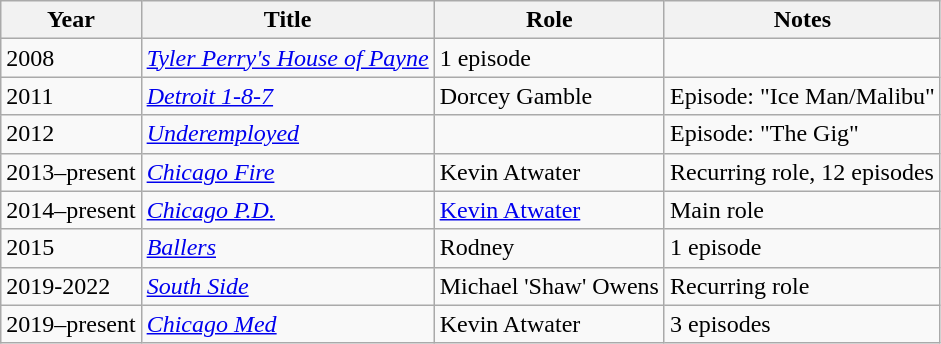<table class="wikitable sortable">
<tr>
<th>Year</th>
<th>Title</th>
<th>Role</th>
<th class="unsortable">Notes</th>
</tr>
<tr>
<td>2008</td>
<td><em><a href='#'>Tyler Perry's House of Payne</a></em></td>
<td>1 episode</td>
</tr>
<tr>
<td>2011</td>
<td><em><a href='#'>Detroit 1-8-7</a></em></td>
<td>Dorcey Gamble</td>
<td>Episode: "Ice Man/Malibu"</td>
</tr>
<tr>
<td>2012</td>
<td><em><a href='#'>Underemployed</a></em></td>
<td></td>
<td>Episode: "The Gig"</td>
</tr>
<tr>
<td>2013–present</td>
<td><em><a href='#'>Chicago Fire</a></em></td>
<td>Kevin Atwater</td>
<td>Recurring role, 12 episodes</td>
</tr>
<tr>
<td>2014–present</td>
<td><em><a href='#'>Chicago P.D.</a></em></td>
<td><a href='#'>Kevin Atwater</a></td>
<td>Main role</td>
</tr>
<tr>
<td>2015</td>
<td><em><a href='#'>Ballers</a></em></td>
<td>Rodney</td>
<td>1 episode</td>
</tr>
<tr>
<td>2019-2022</td>
<td><em><a href='#'>South Side</a></em></td>
<td>Michael 'Shaw' Owens</td>
<td>Recurring role</td>
</tr>
<tr>
<td>2019–present</td>
<td><em><a href='#'>Chicago Med</a></em></td>
<td>Kevin Atwater</td>
<td>3 episodes</td>
</tr>
</table>
